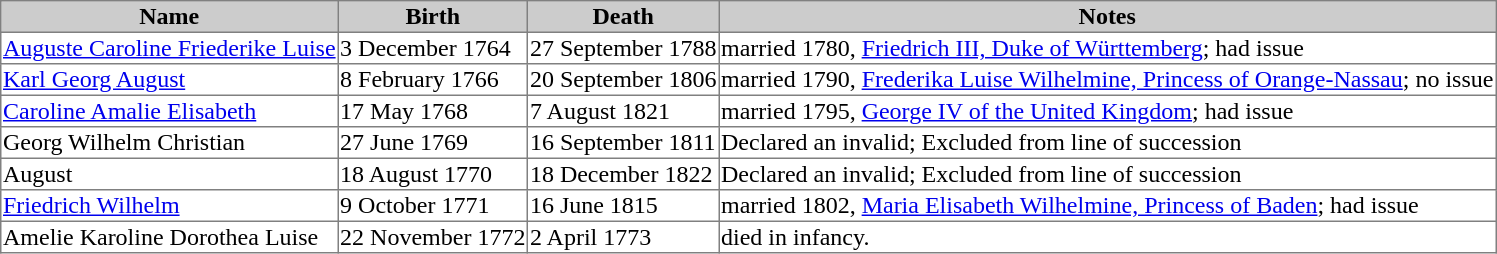<table border=1 style="border-collapse: collapse;">
<tr bgcolor=cccccc>
<th>Name</th>
<th>Birth</th>
<th>Death</th>
<th>Notes</th>
</tr>
<tr>
<td><a href='#'>Auguste Caroline Friederike Luise</a></td>
<td>3 December 1764</td>
<td>27 September 1788</td>
<td>married 1780, <a href='#'>Friedrich III, Duke of Württemberg</a>; had issue</td>
</tr>
<tr>
<td><a href='#'>Karl Georg August</a></td>
<td>8 February 1766</td>
<td>20 September 1806</td>
<td>married 1790, <a href='#'>Frederika Luise Wilhelmine, Princess of Orange-Nassau</a>; no issue</td>
</tr>
<tr>
<td><a href='#'>Caroline Amalie Elisabeth</a></td>
<td>17 May 1768</td>
<td>7 August 1821</td>
<td>married 1795, <a href='#'>George IV of the United Kingdom</a>; had issue</td>
</tr>
<tr>
<td>Georg Wilhelm Christian</td>
<td>27 June 1769</td>
<td>16 September 1811</td>
<td>Declared an invalid; Excluded from line of succession</td>
</tr>
<tr>
<td>August</td>
<td>18 August 1770</td>
<td>18 December 1822</td>
<td>Declared an invalid; Excluded from line of succession</td>
</tr>
<tr>
<td><a href='#'>Friedrich Wilhelm</a></td>
<td>9 October 1771</td>
<td>16 June 1815</td>
<td>married 1802, <a href='#'>Maria Elisabeth Wilhelmine, Princess of Baden</a>; had issue</td>
</tr>
<tr>
<td>Amelie Karoline Dorothea Luise</td>
<td>22 November 1772</td>
<td>2 April 1773</td>
<td>died in infancy.</td>
</tr>
</table>
